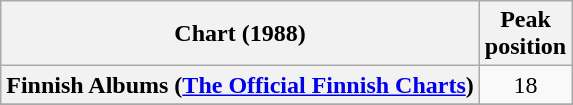<table class="wikitable sortable plainrowheaders">
<tr>
<th>Chart (1988)</th>
<th>Peak<br>position</th>
</tr>
<tr>
<th scope="row">Finnish Albums (<a href='#'>The Official Finnish Charts</a>)</th>
<td align="center">18</td>
</tr>
<tr>
</tr>
<tr>
</tr>
<tr>
</tr>
<tr>
</tr>
<tr>
</tr>
</table>
